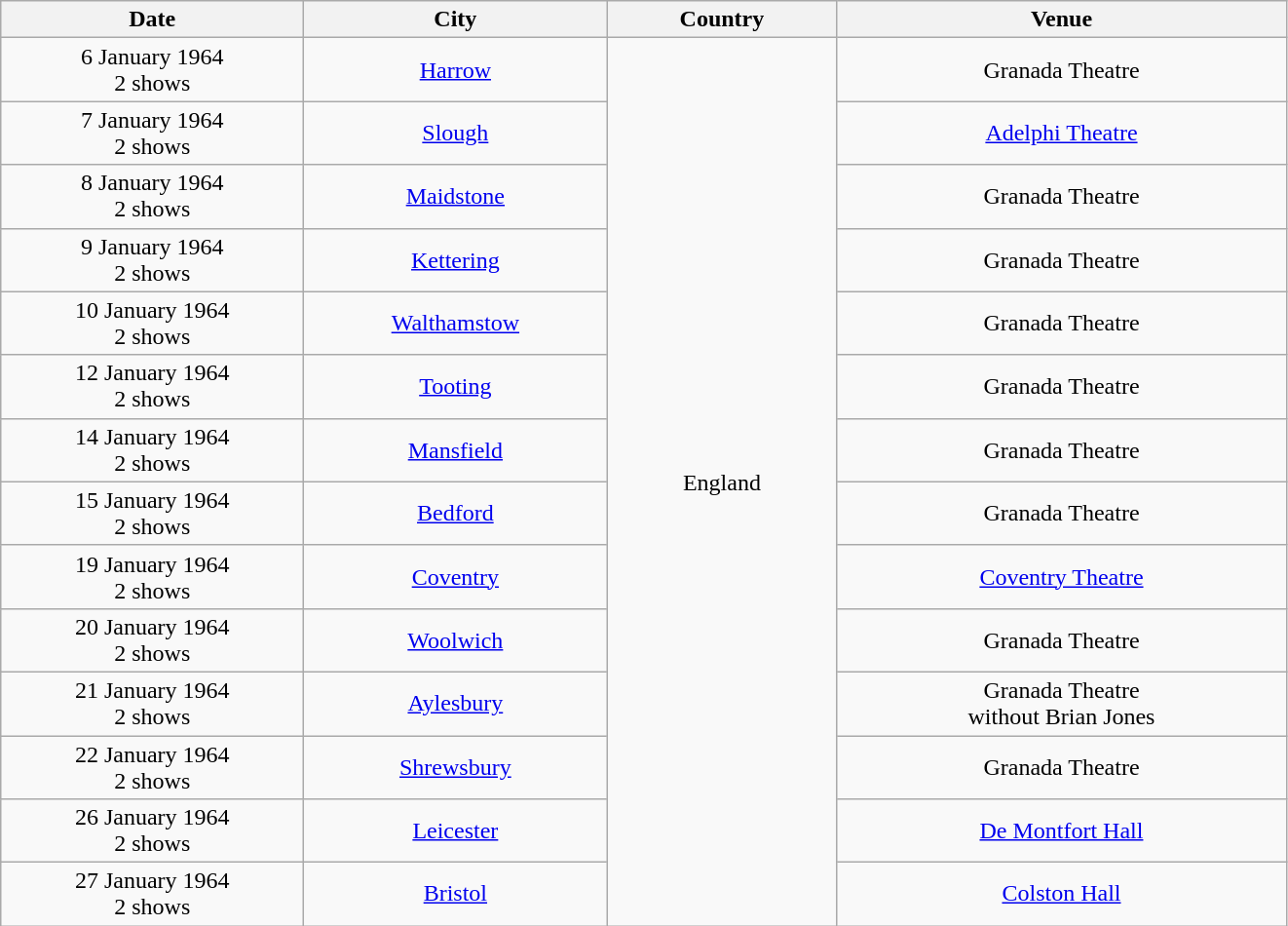<table class="wikitable" style="text-align:center;">
<tr>
<th width="200">Date</th>
<th width="200">City</th>
<th width="150">Country</th>
<th width="300">Venue</th>
</tr>
<tr>
<td>6 January 1964<br>2 shows</td>
<td><a href='#'>Harrow</a></td>
<td rowspan="14">England</td>
<td>Granada Theatre</td>
</tr>
<tr>
<td>7 January 1964<br>2 shows</td>
<td><a href='#'>Slough</a></td>
<td><a href='#'>Adelphi Theatre</a></td>
</tr>
<tr>
<td>8 January 1964<br>2 shows</td>
<td><a href='#'>Maidstone</a></td>
<td>Granada Theatre</td>
</tr>
<tr>
<td>9 January 1964<br>2 shows</td>
<td><a href='#'>Kettering</a></td>
<td>Granada Theatre</td>
</tr>
<tr>
<td>10 January 1964<br>2 shows</td>
<td><a href='#'>Walthamstow</a></td>
<td>Granada Theatre</td>
</tr>
<tr>
<td>12 January 1964<br>2 shows</td>
<td><a href='#'>Tooting</a></td>
<td>Granada Theatre</td>
</tr>
<tr>
<td>14 January 1964<br>2 shows</td>
<td><a href='#'>Mansfield</a></td>
<td>Granada Theatre</td>
</tr>
<tr>
<td>15 January 1964<br>2 shows</td>
<td><a href='#'>Bedford</a></td>
<td>Granada Theatre</td>
</tr>
<tr>
<td>19 January 1964<br>2 shows</td>
<td><a href='#'>Coventry</a></td>
<td><a href='#'>Coventry Theatre</a></td>
</tr>
<tr>
<td>20 January 1964<br>2 shows</td>
<td><a href='#'>Woolwich</a></td>
<td>Granada Theatre</td>
</tr>
<tr>
<td>21 January 1964<br>2 shows</td>
<td><a href='#'>Aylesbury</a></td>
<td>Granada Theatre<br>without Brian Jones</td>
</tr>
<tr>
<td>22 January 1964<br>2 shows</td>
<td><a href='#'>Shrewsbury</a></td>
<td>Granada Theatre</td>
</tr>
<tr>
<td>26 January 1964<br>2 shows</td>
<td><a href='#'>Leicester</a></td>
<td><a href='#'>De Montfort Hall</a></td>
</tr>
<tr>
<td>27 January 1964<br>2 shows</td>
<td><a href='#'>Bristol</a></td>
<td><a href='#'>Colston Hall</a></td>
</tr>
</table>
